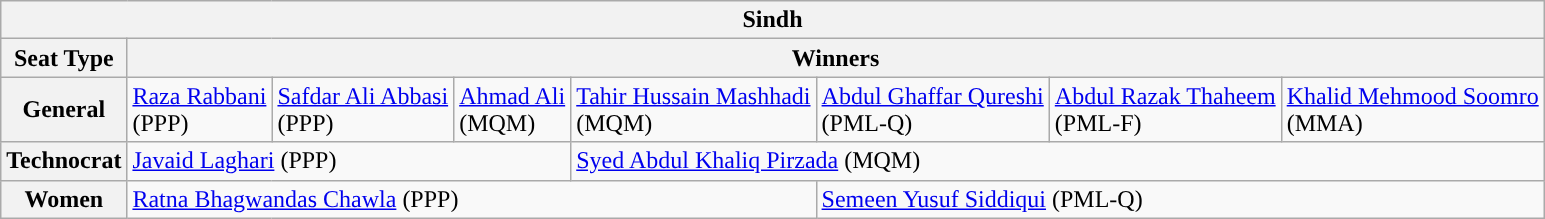<table class="wikitable">
<tr>
<th colspan="8">Sindh</th>
</tr>
<tr>
<th>Seat Type</th>
<th colspan="7">Winners</th>
</tr>
<tr>
<th>General</th>
<td style="background:"><a href='#'>Raza Rabbani</a><br>(PPP)</td>
<td style="background:"><a href='#'>Safdar Ali Abbasi</a><br>(PPP)</td>
<td style="background:"><a href='#'>Ahmad Ali</a><br>(MQM)</td>
<td style="background:"><a href='#'>Tahir Hussain Mashhadi</a><br>(MQM)</td>
<td style="background:"><a href='#'>Abdul Ghaffar Qureshi</a><br>(PML-Q)</td>
<td style="background:"><a href='#'>Abdul Razak Thaheem</a><br>(PML-F)</td>
<td style="background:"><a href='#'>Khalid Mehmood Soomro</a><br>(MMA)</td>
</tr>
<tr>
<th>Technocrat</th>
<td colspan="3" style="background:"><a href='#'>Javaid Laghari</a> (PPP)</td>
<td colspan="4" style="background:"><a href='#'>Syed Abdul Khaliq Pirzada</a> (MQM)</td>
</tr>
<tr>
<th>Women</th>
<td colspan="4" style="background:"><a href='#'>Ratna Bhagwandas Chawla</a> (PPP)</td>
<td colspan="3" style="background:"><a href='#'>Semeen Yusuf Siddiqui</a> (PML-Q)</td>
</tr>
</table>
